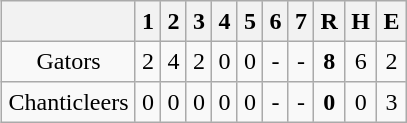<table align = right border="2" cellpadding="4" cellspacing="0" style="margin: 1em 1em 1em 1em; background: #F9F9F9; border: 1px #aaa solid; border-collapse: collapse;">
<tr align=center style="background: #F2F2F2;">
<th></th>
<th>1</th>
<th>2</th>
<th>3</th>
<th>4</th>
<th>5</th>
<th>6</th>
<th>7</th>
<th>R</th>
<th>H</th>
<th>E</th>
</tr>
<tr align=center>
<td>Gators</td>
<td>2</td>
<td>4</td>
<td>2</td>
<td>0</td>
<td>0</td>
<td>-</td>
<td>-</td>
<td><strong>8</strong></td>
<td>6</td>
<td>2</td>
</tr>
<tr align=center>
<td>Chanticleers</td>
<td>0</td>
<td>0</td>
<td>0</td>
<td>0</td>
<td>0</td>
<td>-</td>
<td>-</td>
<td><strong>0</strong></td>
<td>0</td>
<td>3</td>
</tr>
</table>
